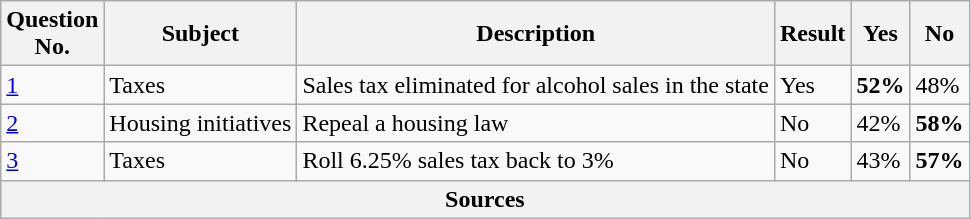<table class="wikitable">
<tr>
<th>Question<br>No.</th>
<th>Subject</th>
<th>Description</th>
<th>Result</th>
<th>Yes</th>
<th>No</th>
</tr>
<tr>
<td><a href='#'>1</a></td>
<td>Taxes</td>
<td>Sales tax eliminated for alcohol sales in the state</td>
<td>Yes</td>
<td><strong>52%</strong></td>
<td>48%</td>
</tr>
<tr>
<td><a href='#'>2</a></td>
<td>Housing initiatives</td>
<td>Repeal a housing law</td>
<td>No</td>
<td>42%</td>
<td><strong>58%</strong></td>
</tr>
<tr>
<td><a href='#'>3</a></td>
<td>Taxes</td>
<td>Roll 6.25% sales tax back to 3%</td>
<td>No</td>
<td>43%</td>
<td><strong>57%</strong></td>
</tr>
<tr>
<th colspan="6">Sources</th>
</tr>
</table>
